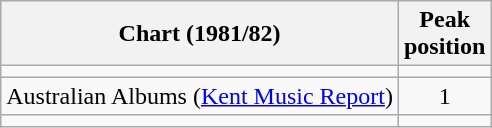<table class="wikitable sortable plainrowheaders">
<tr>
<th>Chart (1981/82)</th>
<th>Peak<br>position</th>
</tr>
<tr>
<td></td>
</tr>
<tr>
<td>Australian Albums (<a href='#'>Kent Music Report</a>)</td>
<td style="text-align:center;">1</td>
</tr>
<tr>
<td></td>
</tr>
</table>
